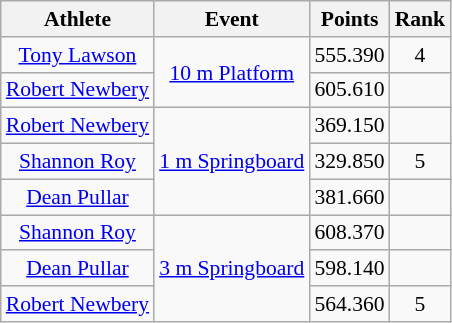<table class="wikitable" style="font-size:90%">
<tr>
<th>Athlete</th>
<th>Event</th>
<th>Points</th>
<th>Rank</th>
</tr>
<tr align=center>
<td><a href='#'>Tony Lawson</a></td>
<td rowspan=2><a href='#'>10 m Platform</a></td>
<td>555.390</td>
<td>4</td>
</tr>
<tr align=center>
<td><a href='#'>Robert Newbery</a></td>
<td>605.610</td>
<td></td>
</tr>
<tr align=center>
<td><a href='#'>Robert Newbery</a></td>
<td rowspan=3><a href='#'>1 m Springboard</a></td>
<td>369.150</td>
<td></td>
</tr>
<tr align=center>
<td><a href='#'>Shannon Roy</a></td>
<td>329.850</td>
<td>5</td>
</tr>
<tr align=center>
<td><a href='#'>Dean Pullar</a></td>
<td>381.660</td>
<td></td>
</tr>
<tr align=center>
<td><a href='#'>Shannon Roy</a></td>
<td rowspan=3><a href='#'>3 m Springboard</a></td>
<td>608.370</td>
<td></td>
</tr>
<tr align=center>
<td><a href='#'>Dean Pullar</a></td>
<td>598.140</td>
<td></td>
</tr>
<tr align=center>
<td><a href='#'>Robert Newbery</a></td>
<td>564.360</td>
<td>5</td>
</tr>
</table>
